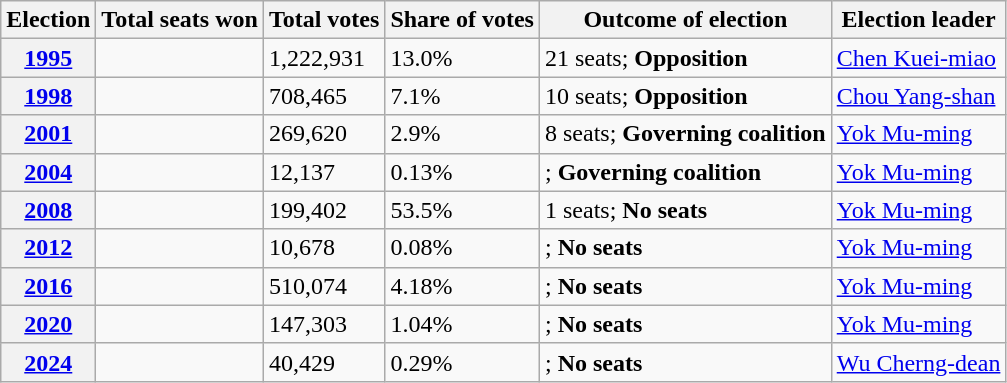<table class=wikitable>
<tr>
<th>Election</th>
<th>Total seats won</th>
<th>Total votes</th>
<th>Share of votes</th>
<th>Outcome of election</th>
<th>Election leader</th>
</tr>
<tr>
<th><a href='#'>1995</a></th>
<td></td>
<td>1,222,931</td>
<td>13.0%</td>
<td>21 seats; <strong>Opposition</strong></td>
<td><a href='#'>Chen Kuei-miao</a></td>
</tr>
<tr>
<th><a href='#'>1998</a></th>
<td></td>
<td>708,465</td>
<td>7.1%</td>
<td>10 seats; <strong>Opposition</strong></td>
<td><a href='#'>Chou Yang-shan</a></td>
</tr>
<tr>
<th><a href='#'>2001</a></th>
<td></td>
<td>269,620</td>
<td>2.9%</td>
<td>8 seats; <strong>Governing coalition</strong> </td>
<td><a href='#'>Yok Mu-ming</a></td>
</tr>
<tr>
<th><a href='#'>2004</a></th>
<td></td>
<td>12,137</td>
<td>0.13%</td>
<td>; <strong>Governing coalition</strong> </td>
<td><a href='#'>Yok Mu-ming</a></td>
</tr>
<tr>
<th><a href='#'>2008</a></th>
<td></td>
<td>199,402</td>
<td>53.5%</td>
<td>1 seats; <strong>No seats</strong></td>
<td><a href='#'>Yok Mu-ming</a></td>
</tr>
<tr>
<th><a href='#'>2012</a></th>
<td></td>
<td>10,678</td>
<td>0.08%</td>
<td>; <strong>No seats</strong></td>
<td><a href='#'>Yok Mu-ming</a></td>
</tr>
<tr>
<th><strong><a href='#'>2016</a></strong></th>
<td></td>
<td>510,074</td>
<td>4.18%</td>
<td>; <strong>No seats</strong></td>
<td><a href='#'>Yok Mu-ming</a></td>
</tr>
<tr>
<th><strong><a href='#'>2020</a></strong></th>
<td></td>
<td>147,303</td>
<td>1.04%</td>
<td>; <strong>No seats</strong></td>
<td><a href='#'>Yok Mu-ming</a></td>
</tr>
<tr>
<th><strong><a href='#'>2024</a></strong></th>
<td></td>
<td>40,429</td>
<td>0.29%</td>
<td>; <strong>No seats</strong></td>
<td><a href='#'>Wu Cherng-dean</a></td>
</tr>
</table>
